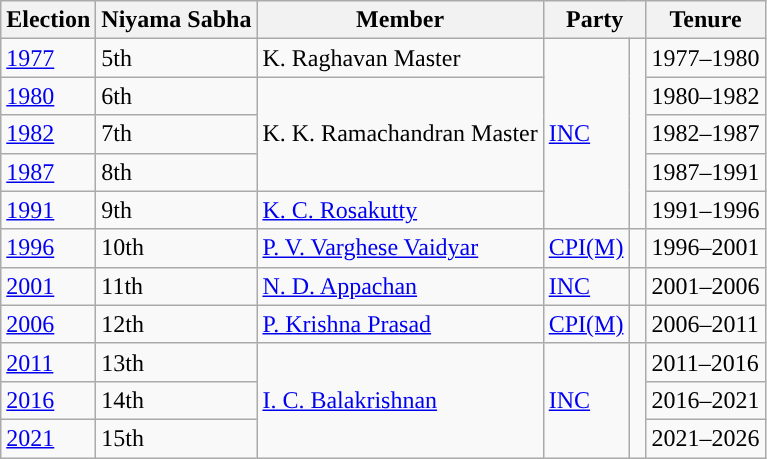<table class="wikitable sortable">
<tr>
<th scope=col>Election</th>
<th scope=col>Niyama Sabha</th>
<th scope=col>Member</th>
<th scope=col colspan="2">Party</th>
<th scope=col>Tenure</th>
</tr>
<tr>
<td><a href='#'>1977</a></td>
<td>5th</td>
<td>K. Raghavan Master</td>
<td rowspan="5"><a href='#'>INC</a></td>
<td rowspan="5" width="4px" style="background-color: "></td>
<td>1977–1980</td>
</tr>
<tr>
<td><a href='#'>1980</a></td>
<td>6th</td>
<td rowspan="3">K. K. Ramachandran Master</td>
<td>1980–1982</td>
</tr>
<tr>
<td><a href='#'>1982</a></td>
<td>7th</td>
<td>1982–1987</td>
</tr>
<tr>
<td><a href='#'>1987</a></td>
<td>8th</td>
<td>1987–1991</td>
</tr>
<tr>
<td><a href='#'>1991</a></td>
<td>9th</td>
<td><a href='#'>K. C. Rosakutty</a></td>
<td>1991–1996</td>
</tr>
<tr>
<td><a href='#'>1996</a></td>
<td>10th</td>
<td><a href='#'>P. V. Varghese Vaidyar</a></td>
<td><a href='#'>CPI(M)</a></td>
<td width="4px" style="background-color: "></td>
<td>1996–2001</td>
</tr>
<tr>
<td><a href='#'>2001</a></td>
<td>11th</td>
<td><a href='#'>N. D. Appachan</a></td>
<td><a href='#'>INC</a></td>
<td width="4px" style="background-color: "></td>
<td>2001–2006</td>
</tr>
<tr>
<td><a href='#'>2006</a></td>
<td>12th</td>
<td><a href='#'>P. Krishna Prasad</a></td>
<td><a href='#'>CPI(M)</a></td>
<td width="4px" style="background-color: "></td>
<td>2006–2011</td>
</tr>
<tr>
<td><a href='#'>2011</a></td>
<td>13th</td>
<td rowspan="3"><a href='#'>I. C. Balakrishnan</a></td>
<td rowspan="3"><a href='#'>INC</a></td>
<td rowspan="3" width="4px" style="background-color: "></td>
<td>2011–2016</td>
</tr>
<tr>
<td><a href='#'>2016</a></td>
<td>14th</td>
<td>2016–2021</td>
</tr>
<tr>
<td><a href='#'>2021</a></td>
<td>15th</td>
<td>2021–2026</td>
</tr>
</table>
